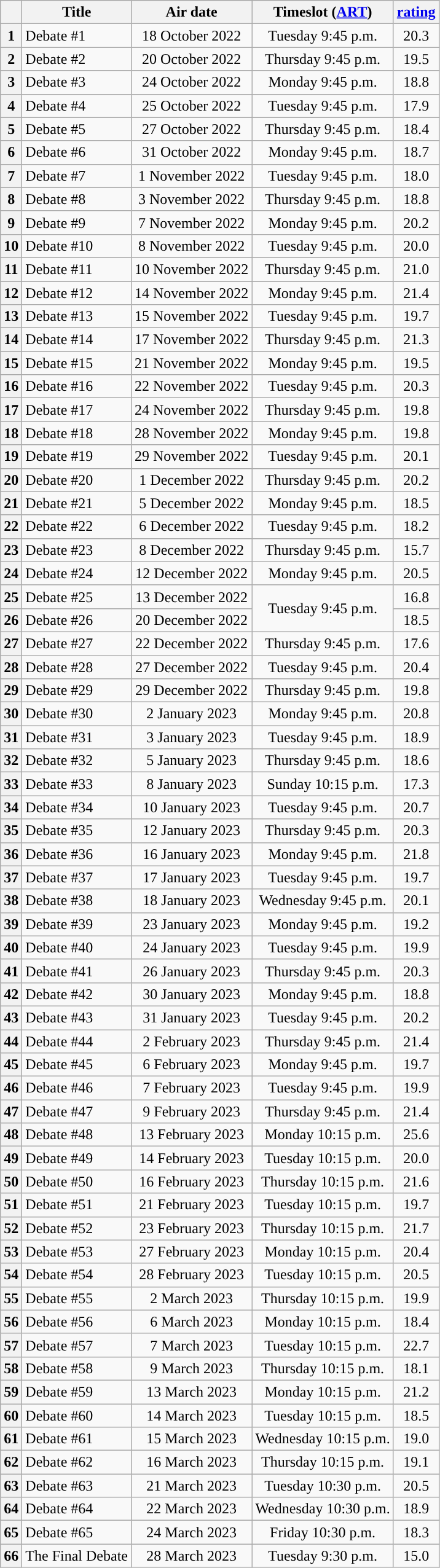<table class="wikitable sortable plainrowheaders mw-collapsible mw-collapsed" style="text-align:center">
<tr align="center">
<th></th>
<th>Title</th>
<th>Air date</th>
<th>Timeslot (<a href='#'>ART</a>)</th>
<th> <a href='#'>rating</a></th>
</tr>
<tr>
<th scope="row" style="text-align:center">1</th>
<td style="text-align: left;">Debate #1</td>
<td>18 October 2022</td>
<td>Tuesday 9:45 p.m.</td>
<td>20.3</td>
</tr>
<tr>
<th scope="row" style="text-align:center">2</th>
<td style="text-align: left;">Debate #2</td>
<td>20 October 2022</td>
<td>Thursday 9:45 p.m.</td>
<td>19.5</td>
</tr>
<tr>
<th scope="row" style="text-align:center">3</th>
<td style="text-align: left;">Debate #3</td>
<td>24 October 2022</td>
<td>Monday 9:45 p.m.</td>
<td>18.8</td>
</tr>
<tr>
<th scope="row" style="text-align:center">4</th>
<td style="text-align: left;">Debate #4</td>
<td>25 October 2022</td>
<td>Tuesday 9:45 p.m.</td>
<td>17.9</td>
</tr>
<tr>
<th scope="row" style="text-align:center">5</th>
<td style="text-align: left;">Debate #5</td>
<td>27 October 2022</td>
<td>Thursday 9:45 p.m.</td>
<td>18.4</td>
</tr>
<tr>
<th scope="row" style="text-align:center">6</th>
<td style="text-align: left;">Debate #6</td>
<td>31 October 2022</td>
<td>Monday 9:45 p.m.</td>
<td>18.7</td>
</tr>
<tr>
<th scope="row" style="text-align:center">7</th>
<td style="text-align: left;">Debate #7</td>
<td>1 November 2022</td>
<td>Tuesday 9:45 p.m.</td>
<td>18.0</td>
</tr>
<tr>
<th scope="row" style="text-align:center">8</th>
<td style="text-align: left;">Debate #8</td>
<td>3 November 2022</td>
<td>Thursday 9:45 p.m.</td>
<td>18.8</td>
</tr>
<tr>
<th scope="row" style="text-align:center">9</th>
<td style="text-align: left;">Debate #9</td>
<td>7 November 2022</td>
<td>Monday 9:45 p.m.</td>
<td>20.2</td>
</tr>
<tr>
<th scope="row" style="text-align:center">10</th>
<td style="text-align: left;">Debate #10</td>
<td>8 November 2022</td>
<td>Tuesday 9:45 p.m.</td>
<td>20.0</td>
</tr>
<tr>
<th scope="row" style="text-align:center">11</th>
<td style="text-align: left;">Debate #11</td>
<td>10 November 2022</td>
<td>Thursday 9:45 p.m.</td>
<td>21.0</td>
</tr>
<tr>
<th scope="row" style="text-align:center">12</th>
<td style="text-align: left;">Debate #12</td>
<td>14 November 2022</td>
<td>Monday 9:45 p.m.</td>
<td>21.4</td>
</tr>
<tr>
<th scope="row" style="text-align:center">13</th>
<td style="text-align: left;">Debate #13</td>
<td>15 November 2022</td>
<td>Tuesday 9:45 p.m.</td>
<td>19.7</td>
</tr>
<tr>
<th scope="row" style="text-align:center">14</th>
<td style="text-align: left;">Debate #14</td>
<td>17 November 2022</td>
<td>Thursday 9:45 p.m.</td>
<td>21.3</td>
</tr>
<tr>
<th scope="row" style="text-align:center">15</th>
<td style="text-align: left;">Debate #15</td>
<td>21 November 2022</td>
<td>Monday 9:45 p.m.</td>
<td>19.5</td>
</tr>
<tr>
<th scope="row" style="text-align:center">16</th>
<td style="text-align: left;">Debate #16</td>
<td>22 November 2022</td>
<td>Tuesday 9:45 p.m.</td>
<td>20.3</td>
</tr>
<tr>
<th scope="row" style="text-align:center">17</th>
<td style="text-align: left;">Debate #17</td>
<td>24 November 2022</td>
<td>Thursday 9:45 p.m.</td>
<td>19.8</td>
</tr>
<tr>
<th scope="row" style="text-align:center">18</th>
<td style="text-align: left;">Debate #18</td>
<td>28 November 2022</td>
<td>Monday 9:45 p.m.</td>
<td>19.8</td>
</tr>
<tr>
<th scope="row" style="text-align:center">19</th>
<td style="text-align: left;">Debate #19</td>
<td>29 November 2022</td>
<td>Tuesday 9:45 p.m.</td>
<td>20.1</td>
</tr>
<tr>
<th scope="row" style="text-align:center">20</th>
<td style="text-align: left;">Debate #20</td>
<td>1 December 2022</td>
<td>Thursday 9:45 p.m.</td>
<td>20.2</td>
</tr>
<tr>
<th scope="row" style="text-align:center">21</th>
<td style="text-align: left;">Debate #21</td>
<td>5 December 2022</td>
<td>Monday 9:45 p.m.</td>
<td>18.5</td>
</tr>
<tr>
<th scope="row" style="text-align:center">22</th>
<td style="text-align: left;">Debate #22</td>
<td>6 December 2022</td>
<td>Tuesday 9:45 p.m.</td>
<td>18.2</td>
</tr>
<tr>
<th scope="row" style="text-align:center">23</th>
<td style="text-align: left;">Debate #23</td>
<td>8 December 2022</td>
<td>Thursday 9:45 p.m.</td>
<td>15.7</td>
</tr>
<tr>
<th scope="row" style="text-align:center">24</th>
<td style="text-align: left;">Debate #24</td>
<td>12 December 2022</td>
<td>Monday 9:45 p.m.</td>
<td>20.5</td>
</tr>
<tr>
<th scope="row" style="text-align:center">25</th>
<td style="text-align: left;">Debate #25</td>
<td>13 December 2022</td>
<td rowspan="2">Tuesday 9:45 p.m.</td>
<td>16.8</td>
</tr>
<tr>
<th scope="row" style="text-align:center">26</th>
<td style="text-align: left;">Debate #26</td>
<td>20 December 2022</td>
<td>18.5</td>
</tr>
<tr>
<th scope="row" style="text-align:center">27</th>
<td style="text-align: left;">Debate #27</td>
<td>22 December 2022</td>
<td>Thursday 9:45 p.m.</td>
<td>17.6</td>
</tr>
<tr>
<th scope="row" style="text-align:center">28</th>
<td style="text-align: left;">Debate #28</td>
<td>27 December 2022</td>
<td>Tuesday 9:45 p.m.</td>
<td>20.4</td>
</tr>
<tr>
<th scope="row" style="text-align:center">29</th>
<td style="text-align: left;">Debate #29</td>
<td>29 December 2022</td>
<td>Thursday 9:45 p.m.</td>
<td>19.8</td>
</tr>
<tr>
<th scope="row" style="text-align:center">30</th>
<td style="text-align: left;">Debate #30</td>
<td>2 January 2023</td>
<td>Monday 9:45 p.m.</td>
<td>20.8</td>
</tr>
<tr>
<th scope="row" style="text-align:center">31</th>
<td style="text-align: left;">Debate #31</td>
<td>3 January 2023</td>
<td>Tuesday 9:45 p.m.</td>
<td>18.9</td>
</tr>
<tr>
<th scope="row" style="text-align:center">32</th>
<td style="text-align: left;">Debate #32</td>
<td>5 January 2023</td>
<td>Thursday 9:45 p.m.</td>
<td>18.6</td>
</tr>
<tr>
<th scope="row" style="text-align:center">33</th>
<td style="text-align: left;">Debate #33</td>
<td>8 January 2023</td>
<td>Sunday 10:15 p.m.</td>
<td>17.3</td>
</tr>
<tr>
<th scope="row" style="text-align:center">34</th>
<td style="text-align: left;">Debate #34</td>
<td>10 January 2023</td>
<td>Tuesday 9:45 p.m.</td>
<td>20.7</td>
</tr>
<tr>
<th scope="row" style="text-align:center">35</th>
<td style="text-align: left;">Debate #35</td>
<td>12 January 2023</td>
<td>Thursday 9:45 p.m.</td>
<td>20.3</td>
</tr>
<tr>
<th scope="row" style="text-align:center">36</th>
<td style="text-align: left;">Debate #36</td>
<td>16 January 2023</td>
<td>Monday 9:45 p.m.</td>
<td>21.8</td>
</tr>
<tr>
<th scope="row" style="text-align:center">37</th>
<td style="text-align: left;">Debate #37</td>
<td>17 January 2023</td>
<td>Tuesday 9:45 p.m.</td>
<td>19.7</td>
</tr>
<tr>
<th scope="row" style="text-align:center">38</th>
<td style="text-align: left;">Debate #38</td>
<td>18 January 2023</td>
<td>Wednesday 9:45 p.m.</td>
<td>20.1</td>
</tr>
<tr>
<th scope="row" style="text-align:center">39</th>
<td style="text-align: left;">Debate #39</td>
<td>23 January 2023</td>
<td>Monday 9:45 p.m.</td>
<td>19.2</td>
</tr>
<tr>
<th scope="row" style="text-align:center">40</th>
<td style="text-align: left;">Debate #40</td>
<td>24 January 2023</td>
<td>Tuesday 9:45 p.m.</td>
<td>19.9</td>
</tr>
<tr>
<th scope="row" style="text-align:center">41</th>
<td style="text-align: left;">Debate #41</td>
<td>26 January 2023</td>
<td>Thursday 9:45 p.m.</td>
<td>20.3</td>
</tr>
<tr>
<th scope="row" style="text-align:center">42</th>
<td style="text-align: left;">Debate #42</td>
<td>30 January 2023</td>
<td>Monday 9:45 p.m.</td>
<td>18.8</td>
</tr>
<tr>
<th scope="row" style="text-align:center">43</th>
<td style="text-align: left;">Debate #43</td>
<td>31 January 2023</td>
<td>Tuesday 9:45 p.m.</td>
<td>20.2</td>
</tr>
<tr>
<th scope="row" style="text-align:center">44</th>
<td style="text-align: left;">Debate #44</td>
<td>2 February 2023</td>
<td>Thursday 9:45 p.m.</td>
<td>21.4</td>
</tr>
<tr>
<th scope="row" style="text-align:center">45</th>
<td style="text-align: left;">Debate #45</td>
<td>6 February 2023</td>
<td>Monday 9:45 p.m.</td>
<td>19.7</td>
</tr>
<tr>
<th scope="row" style="text-align:center">46</th>
<td style="text-align: left;">Debate #46</td>
<td>7 February 2023</td>
<td>Tuesday 9:45 p.m.</td>
<td>19.9</td>
</tr>
<tr>
<th scope="row" style="text-align:center">47</th>
<td style="text-align: left;">Debate #47</td>
<td>9 February 2023</td>
<td>Thursday 9:45 p.m.</td>
<td>21.4</td>
</tr>
<tr>
<th scope="row" style="text-align:center">48</th>
<td style="text-align: left;">Debate #48</td>
<td>13 February 2023</td>
<td>Monday 10:15 p.m.</td>
<td>25.6</td>
</tr>
<tr>
<th scope="row" style="text-align:center">49</th>
<td style="text-align: left;">Debate #49</td>
<td>14 February 2023</td>
<td>Tuesday 10:15 p.m.</td>
<td>20.0</td>
</tr>
<tr>
<th scope="row" style="text-align:center">50</th>
<td style="text-align: left;">Debate #50</td>
<td>16 February 2023</td>
<td>Thursday 10:15 p.m.</td>
<td>21.6</td>
</tr>
<tr>
<th scope="row" style="text-align:center">51</th>
<td style="text-align: left;">Debate #51</td>
<td>21 February 2023</td>
<td>Tuesday 10:15 p.m.</td>
<td>19.7</td>
</tr>
<tr>
<th scope="row" style="text-align:center">52</th>
<td style="text-align: left;">Debate #52</td>
<td>23 February 2023</td>
<td>Thursday 10:15 p.m.</td>
<td>21.7</td>
</tr>
<tr>
<th scope="row" style="text-align:center">53</th>
<td style="text-align: left;">Debate #53</td>
<td>27 February 2023</td>
<td>Monday 10:15 p.m.</td>
<td>20.4</td>
</tr>
<tr>
<th scope="row" style="text-align:center">54</th>
<td style="text-align: left;">Debate #54</td>
<td>28 February 2023</td>
<td>Tuesday 10:15 p.m.</td>
<td>20.5</td>
</tr>
<tr>
<th scope="row" style="text-align:center">55</th>
<td style="text-align: left;">Debate #55</td>
<td>2 March 2023</td>
<td>Thursday 10:15 p.m.</td>
<td>19.9</td>
</tr>
<tr>
<th scope="row" style="text-align:center">56</th>
<td style="text-align: left;">Debate #56</td>
<td>6 March 2023</td>
<td>Monday 10:15 p.m.</td>
<td>18.4</td>
</tr>
<tr>
<th scope="row" style="text-align:center">57</th>
<td style="text-align: left;">Debate #57</td>
<td>7 March 2023</td>
<td>Tuesday 10:15 p.m.</td>
<td>22.7</td>
</tr>
<tr>
<th scope="row" style="text-align:center">58</th>
<td style="text-align: left;">Debate #58</td>
<td>9 March 2023</td>
<td>Thursday 10:15 p.m.</td>
<td>18.1</td>
</tr>
<tr>
<th scope="row" style="text-align:center">59</th>
<td style="text-align: left;">Debate #59</td>
<td>13 March 2023</td>
<td>Monday 10:15 p.m.</td>
<td>21.2</td>
</tr>
<tr>
<th scope="row" style="text-align:center">60</th>
<td style="text-align: left;">Debate #60</td>
<td>14 March 2023</td>
<td>Tuesday 10:15 p.m.</td>
<td>18.5</td>
</tr>
<tr>
<th scope="row" style="text-align:center">61</th>
<td style="text-align: left;">Debate #61</td>
<td>15 March 2023</td>
<td>Wednesday 10:15 p.m.</td>
<td>19.0</td>
</tr>
<tr>
<th scope="row" style="text-align:center">62</th>
<td style="text-align: left;">Debate #62</td>
<td>16 March 2023</td>
<td>Thursday 10:15 p.m.</td>
<td>19.1</td>
</tr>
<tr>
<th scope="row" style="text-align:center">63</th>
<td style="text-align: left;">Debate #63</td>
<td>21 March 2023</td>
<td>Tuesday 10:30 p.m.</td>
<td>20.5</td>
</tr>
<tr>
<th scope="row" style="text-align:center">64</th>
<td style="text-align: left;">Debate #64</td>
<td>22 March 2023</td>
<td>Wednesday 10:30 p.m.</td>
<td>18.9</td>
</tr>
<tr>
<th scope="row" style="text-align:center">65</th>
<td style="text-align: left;">Debate #65</td>
<td>24 March 2023</td>
<td>Friday 10:30 p.m.</td>
<td>18.3</td>
</tr>
<tr>
<th scope="row" style="text-align:center">66</th>
<td style="text-align: left;">The Final Debate</td>
<td>28 March 2023</td>
<td>Tuesday 9:30 p.m.</td>
<td>15.0</td>
</tr>
</table>
